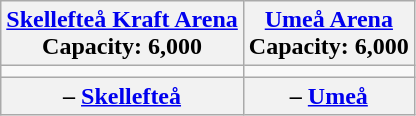<table class="wikitable" style="text-align:center;">
<tr>
<th><a href='#'>Skellefteå Kraft Arena</a><br>Capacity: 6,000</th>
<th><a href='#'>Umeå Arena</a><br>Capacity: 6,000</th>
</tr>
<tr>
<td></td>
<td></td>
</tr>
<tr>
<th> – <a href='#'>Skellefteå</a></th>
<th> – <a href='#'>Umeå</a></th>
</tr>
</table>
